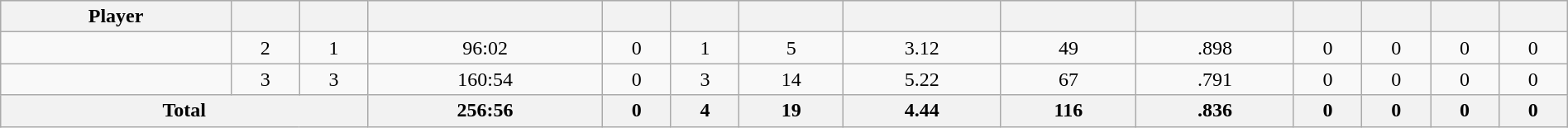<table class="wikitable sortable" style="width:100%;">
<tr style="text-align:center; background:#ddd;">
<th>Player</th>
<th></th>
<th></th>
<th></th>
<th></th>
<th></th>
<th></th>
<th></th>
<th></th>
<th></th>
<th></th>
<th></th>
<th></th>
<th></th>
</tr>
<tr align=center>
<td></td>
<td>2</td>
<td>1</td>
<td>96:02</td>
<td>0</td>
<td>1</td>
<td>5</td>
<td>3.12</td>
<td>49</td>
<td>.898</td>
<td>0</td>
<td>0</td>
<td>0</td>
<td>0</td>
</tr>
<tr align=center>
<td></td>
<td>3</td>
<td>3</td>
<td>160:54</td>
<td>0</td>
<td>3</td>
<td>14</td>
<td>5.22</td>
<td>67</td>
<td>.791</td>
<td>0</td>
<td>0</td>
<td>0</td>
<td>0</td>
</tr>
<tr class="sortbotom">
<th colspan=3>Total</th>
<th>256:56</th>
<th>0</th>
<th>4</th>
<th>19</th>
<th>4.44</th>
<th>116</th>
<th>.836</th>
<th>0</th>
<th>0</th>
<th>0</th>
<th>0</th>
</tr>
</table>
